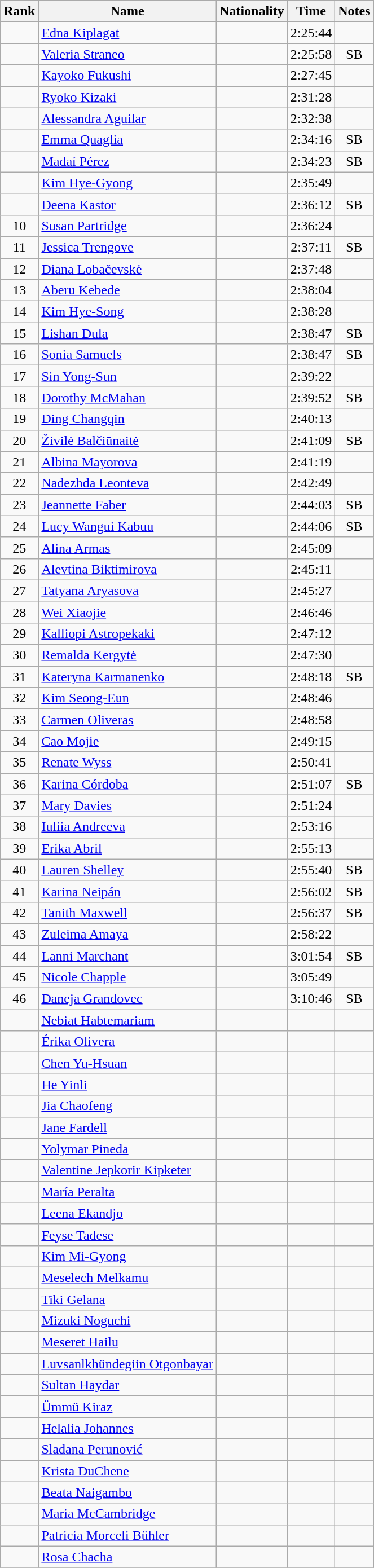<table class="wikitable sortable" style="text-align:center">
<tr>
<th>Rank</th>
<th>Name</th>
<th>Nationality</th>
<th>Time</th>
<th>Notes</th>
</tr>
<tr>
<td></td>
<td align=left><a href='#'>Edna Kiplagat</a></td>
<td align=left></td>
<td>2:25:44</td>
<td></td>
</tr>
<tr>
<td></td>
<td align=left><a href='#'>Valeria Straneo</a></td>
<td align=left></td>
<td>2:25:58</td>
<td>SB</td>
</tr>
<tr>
<td></td>
<td align=left><a href='#'>Kayoko Fukushi</a></td>
<td align=left></td>
<td>2:27:45</td>
<td></td>
</tr>
<tr>
<td></td>
<td align=left><a href='#'>Ryoko Kizaki</a></td>
<td align=left></td>
<td>2:31:28</td>
<td></td>
</tr>
<tr>
<td></td>
<td align=left><a href='#'>Alessandra Aguilar</a></td>
<td align=left></td>
<td>2:32:38</td>
<td></td>
</tr>
<tr>
<td></td>
<td align=left><a href='#'>Emma Quaglia</a></td>
<td align=left></td>
<td>2:34:16</td>
<td>SB</td>
</tr>
<tr>
<td></td>
<td align=left><a href='#'>Madaí Pérez</a></td>
<td align=left></td>
<td>2:34:23</td>
<td>SB</td>
</tr>
<tr>
<td></td>
<td align=left><a href='#'>Kim Hye-Gyong</a></td>
<td align=left></td>
<td>2:35:49</td>
<td></td>
</tr>
<tr>
<td></td>
<td align=left><a href='#'>Deena Kastor</a></td>
<td align=left></td>
<td>2:36:12</td>
<td>SB</td>
</tr>
<tr>
<td>10</td>
<td align=left><a href='#'>Susan Partridge</a></td>
<td align=left></td>
<td>2:36:24</td>
<td></td>
</tr>
<tr>
<td>11</td>
<td align=left><a href='#'>Jessica Trengove</a></td>
<td align=left></td>
<td>2:37:11</td>
<td>SB</td>
</tr>
<tr>
<td>12</td>
<td align=left><a href='#'>Diana Lobačevskė</a></td>
<td align=left></td>
<td>2:37:48</td>
<td></td>
</tr>
<tr>
<td>13</td>
<td align=left><a href='#'>Aberu Kebede</a></td>
<td align=left></td>
<td>2:38:04</td>
<td></td>
</tr>
<tr>
<td>14</td>
<td align=left><a href='#'>Kim Hye-Song</a></td>
<td align=left></td>
<td>2:38:28</td>
<td></td>
</tr>
<tr>
<td>15</td>
<td align=left><a href='#'>Lishan Dula</a></td>
<td align=left></td>
<td>2:38:47</td>
<td>SB</td>
</tr>
<tr>
<td>16</td>
<td align=left><a href='#'>Sonia Samuels</a></td>
<td align=left></td>
<td>2:38:47</td>
<td>SB</td>
</tr>
<tr>
<td>17</td>
<td align=left><a href='#'>Sin Yong-Sun</a></td>
<td align=left></td>
<td>2:39:22</td>
<td></td>
</tr>
<tr>
<td>18</td>
<td align=left><a href='#'>Dorothy McMahan</a></td>
<td align=left></td>
<td>2:39:52</td>
<td>SB</td>
</tr>
<tr>
<td>19</td>
<td align=left><a href='#'>Ding Changqin</a></td>
<td align=left></td>
<td>2:40:13</td>
<td></td>
</tr>
<tr>
<td>20</td>
<td align=left><a href='#'>Živilė Balčiūnaitė</a></td>
<td align=left></td>
<td>2:41:09</td>
<td>SB</td>
</tr>
<tr>
<td>21</td>
<td align=left><a href='#'>Albina Mayorova</a></td>
<td align=left></td>
<td>2:41:19</td>
<td></td>
</tr>
<tr>
<td>22</td>
<td align=left><a href='#'>Nadezhda Leonteva</a></td>
<td align=left></td>
<td>2:42:49</td>
<td></td>
</tr>
<tr>
<td>23</td>
<td align=left><a href='#'>Jeannette Faber</a></td>
<td align=left></td>
<td>2:44:03</td>
<td>SB</td>
</tr>
<tr>
<td>24</td>
<td align=left><a href='#'>Lucy Wangui Kabuu</a></td>
<td align=left></td>
<td>2:44:06</td>
<td>SB</td>
</tr>
<tr>
<td>25</td>
<td align=left><a href='#'>Alina Armas</a></td>
<td align=left></td>
<td>2:45:09</td>
<td></td>
</tr>
<tr>
<td>26</td>
<td align=left><a href='#'>Alevtina Biktimirova</a></td>
<td align=left></td>
<td>2:45:11</td>
<td></td>
</tr>
<tr>
<td>27</td>
<td align=left><a href='#'>Tatyana Aryasova</a></td>
<td align=left></td>
<td>2:45:27</td>
<td></td>
</tr>
<tr>
<td>28</td>
<td align=left><a href='#'>Wei Xiaojie</a></td>
<td align=left></td>
<td>2:46:46</td>
<td></td>
</tr>
<tr>
<td>29</td>
<td align=left><a href='#'>Kalliopi Astropekaki</a></td>
<td align=left></td>
<td>2:47:12</td>
<td></td>
</tr>
<tr>
<td>30</td>
<td align=left><a href='#'>Remalda Kergytė</a></td>
<td align=left></td>
<td>2:47:30</td>
<td></td>
</tr>
<tr>
<td>31</td>
<td align=left><a href='#'>Kateryna Karmanenko</a></td>
<td align=left></td>
<td>2:48:18</td>
<td>SB</td>
</tr>
<tr>
<td>32</td>
<td align=left><a href='#'>Kim Seong-Eun</a></td>
<td align=left></td>
<td>2:48:46</td>
<td></td>
</tr>
<tr>
<td>33</td>
<td align=left><a href='#'>Carmen Oliveras</a></td>
<td align=left></td>
<td>2:48:58</td>
<td></td>
</tr>
<tr>
<td>34</td>
<td align=left><a href='#'>Cao Mojie</a></td>
<td align=left></td>
<td>2:49:15</td>
<td></td>
</tr>
<tr>
<td>35</td>
<td align=left><a href='#'>Renate Wyss</a></td>
<td align=left></td>
<td>2:50:41</td>
<td></td>
</tr>
<tr>
<td>36</td>
<td align=left><a href='#'>Karina Córdoba</a></td>
<td align=left></td>
<td>2:51:07</td>
<td>SB</td>
</tr>
<tr>
<td>37</td>
<td align=left><a href='#'>Mary Davies</a></td>
<td align=left></td>
<td>2:51:24</td>
<td></td>
</tr>
<tr>
<td>38</td>
<td align=left><a href='#'>Iuliia Andreeva</a></td>
<td align=left></td>
<td>2:53:16</td>
<td></td>
</tr>
<tr>
<td>39</td>
<td align=left><a href='#'>Erika Abril</a></td>
<td align=left></td>
<td>2:55:13</td>
<td></td>
</tr>
<tr>
<td>40</td>
<td align=left><a href='#'>Lauren Shelley</a></td>
<td align=left></td>
<td>2:55:40</td>
<td>SB</td>
</tr>
<tr>
<td>41</td>
<td align=left><a href='#'>Karina Neipán</a></td>
<td align=left></td>
<td>2:56:02</td>
<td>SB</td>
</tr>
<tr>
<td>42</td>
<td align=left><a href='#'>Tanith Maxwell</a></td>
<td align=left></td>
<td>2:56:37</td>
<td>SB</td>
</tr>
<tr>
<td>43</td>
<td align=left><a href='#'>Zuleima Amaya</a></td>
<td align=left></td>
<td>2:58:22</td>
<td></td>
</tr>
<tr>
<td>44</td>
<td align=left><a href='#'>Lanni Marchant</a></td>
<td align=left></td>
<td>3:01:54</td>
<td>SB</td>
</tr>
<tr>
<td>45</td>
<td align=left><a href='#'>Nicole Chapple</a></td>
<td align=left></td>
<td>3:05:49</td>
<td></td>
</tr>
<tr>
<td>46</td>
<td align=left><a href='#'>Daneja Grandovec</a></td>
<td align=left></td>
<td>3:10:46</td>
<td>SB</td>
</tr>
<tr>
<td></td>
<td align=left><a href='#'>Nebiat Habtemariam</a></td>
<td align=left></td>
<td></td>
<td></td>
</tr>
<tr>
<td></td>
<td align=left><a href='#'>Érika Olivera</a></td>
<td align=left></td>
<td></td>
<td></td>
</tr>
<tr>
<td></td>
<td align=left><a href='#'>Chen Yu-Hsuan</a></td>
<td align=left></td>
<td></td>
<td></td>
</tr>
<tr>
<td></td>
<td align=left><a href='#'>He Yinli</a></td>
<td align=left></td>
<td></td>
<td></td>
</tr>
<tr>
<td></td>
<td align=left><a href='#'>Jia Chaofeng</a></td>
<td align=left></td>
<td></td>
<td></td>
</tr>
<tr>
<td></td>
<td align=left><a href='#'>Jane Fardell</a></td>
<td align=left></td>
<td></td>
<td></td>
</tr>
<tr>
<td></td>
<td align=left><a href='#'>Yolymar Pineda</a></td>
<td align=left></td>
<td></td>
<td></td>
</tr>
<tr>
<td></td>
<td align=left><a href='#'>Valentine Jepkorir Kipketer</a></td>
<td align=left></td>
<td></td>
<td></td>
</tr>
<tr>
<td></td>
<td align=left><a href='#'>María Peralta</a></td>
<td align=left></td>
<td></td>
<td></td>
</tr>
<tr>
<td></td>
<td align=left><a href='#'>Leena Ekandjo</a></td>
<td align=left></td>
<td></td>
<td></td>
</tr>
<tr>
<td></td>
<td align=left><a href='#'>Feyse Tadese</a></td>
<td align=left></td>
<td></td>
<td></td>
</tr>
<tr>
<td></td>
<td align=left><a href='#'>Kim Mi-Gyong</a></td>
<td align=left></td>
<td></td>
<td></td>
</tr>
<tr>
<td></td>
<td align=left><a href='#'>Meselech Melkamu</a></td>
<td align=left></td>
<td></td>
<td></td>
</tr>
<tr>
<td></td>
<td align=left><a href='#'>Tiki Gelana</a></td>
<td align=left></td>
<td></td>
<td></td>
</tr>
<tr>
<td></td>
<td align=left><a href='#'>Mizuki Noguchi</a></td>
<td align=left></td>
<td></td>
<td></td>
</tr>
<tr>
<td></td>
<td align=left><a href='#'>Meseret Hailu</a></td>
<td align=left></td>
<td></td>
<td></td>
</tr>
<tr>
<td></td>
<td align=left><a href='#'>Luvsanlkhündegiin Otgonbayar</a></td>
<td align=left></td>
<td></td>
<td></td>
</tr>
<tr>
<td></td>
<td align=left><a href='#'>Sultan Haydar</a></td>
<td align=left></td>
<td></td>
<td></td>
</tr>
<tr>
<td></td>
<td align=left><a href='#'>Ümmü Kiraz</a></td>
<td align=left></td>
<td></td>
<td></td>
</tr>
<tr>
<td></td>
<td align=left><a href='#'>Helalia Johannes</a></td>
<td align=left></td>
<td></td>
<td></td>
</tr>
<tr>
<td></td>
<td align=left><a href='#'>Slađana Perunović</a></td>
<td align=left></td>
<td></td>
<td></td>
</tr>
<tr>
<td></td>
<td align=left><a href='#'>Krista DuChene</a></td>
<td align=left></td>
<td></td>
<td></td>
</tr>
<tr>
<td></td>
<td align=left><a href='#'>Beata Naigambo</a></td>
<td align=left></td>
<td></td>
<td></td>
</tr>
<tr>
<td></td>
<td align=left><a href='#'>Maria McCambridge</a></td>
<td align=left></td>
<td></td>
<td></td>
</tr>
<tr>
<td></td>
<td align=left><a href='#'>Patricia Morceli Bühler</a></td>
<td align=left></td>
<td></td>
<td></td>
</tr>
<tr>
<td></td>
<td align=left><a href='#'>Rosa Chacha</a></td>
<td align=left></td>
<td></td>
<td></td>
</tr>
<tr>
</tr>
</table>
